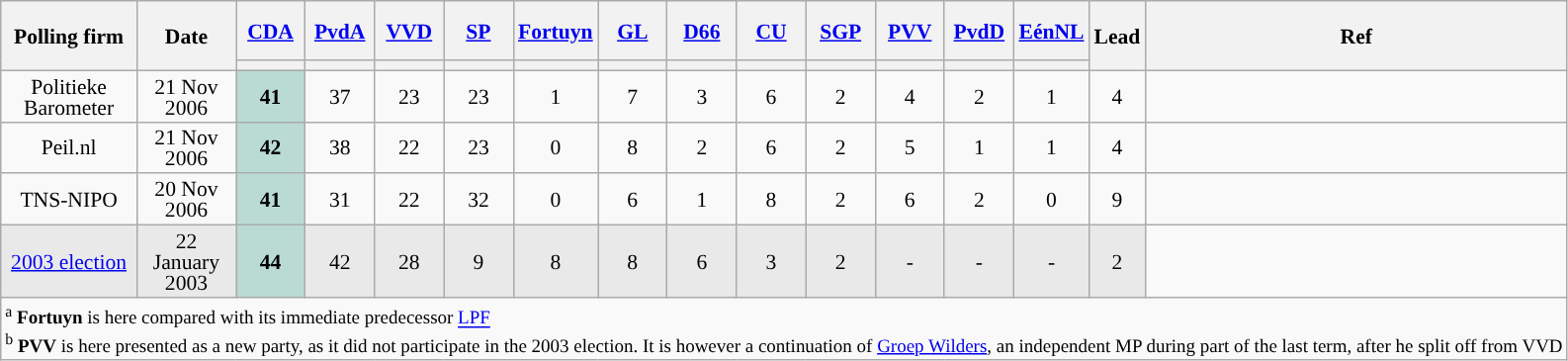<table class="wikitable sortable" style="text-align:center;font-size:90%;line-height:14px;">
<tr style="height:40px;">
<th style="width:85px;" rowspan="2">Polling firm</th>
<th style="width:60px;" rowspan="2">Date</th>
<th class="unsortable" style="width:40px;"><a href='#'>CDA</a></th>
<th class="unsortable" style="width:40px;"><a href='#'>PvdA</a></th>
<th class="unsortable" style="width:40px;"><a href='#'>VVD</a></th>
<th class="unsortable" style="width:40px;"><a href='#'>SP</a></th>
<th class="unsortable" style="width:40px;"><a href='#'>Fortuyn</a></th>
<th class="unsortable" style="width:40px;"><a href='#'>GL</a></th>
<th class="unsortable" style="width:40px;"><a href='#'>D66</a></th>
<th class="unsortable" style="width:40px;"><a href='#'>CU</a></th>
<th class="unsortable" style="width:40px;"><a href='#'>SGP</a></th>
<th class="unsortable" style="width:40px;"><a href='#'>PVV</a></th>
<th class="unsortable" style="width:40px;"><a href='#'>PvdD</a></th>
<th class="unsortable" style="width:40px;"><a href='#'>EénNL</a></th>
<th style="width:30px;" rowspan="2">Lead</th>
<th rowspan="2">Ref</th>
</tr>
<tr>
<th style="background:"></th>
<th style="background:"></th>
<th style="background:"></th>
<th style="background:"></th>
<th style="background:"></th>
<th style="background:"></th>
<th style="background:"></th>
<th style="background:"></th>
<th style="background:"></th>
<th style="background:"></th>
<th style="background:"></th>
<th style="background:"></th>
</tr>
<tr>
<td>Politieke Barometer</td>
<td>21 Nov 2006</td>
<td style="background:#BADBD3;"><strong>41</strong></td>
<td>37</td>
<td>23</td>
<td>23</td>
<td>1</td>
<td>7</td>
<td>3</td>
<td>6</td>
<td>2</td>
<td>4</td>
<td>2</td>
<td>1</td>
<td style="background:">4</td>
<td></td>
</tr>
<tr>
<td>Peil.nl</td>
<td>21 Nov 2006</td>
<td style="background:#BADBD3;"><strong>42</strong></td>
<td>38</td>
<td>22</td>
<td>23</td>
<td>0</td>
<td>8</td>
<td>2</td>
<td>6</td>
<td>2</td>
<td>5</td>
<td>1</td>
<td>1</td>
<td style="background:">4</td>
<td></td>
</tr>
<tr>
<td>TNS-NIPO</td>
<td>20 Nov 2006</td>
<td style="background:#BADBD3;"><strong>41</strong></td>
<td>31</td>
<td>22</td>
<td>32</td>
<td>0</td>
<td>6</td>
<td>1</td>
<td>8</td>
<td>2</td>
<td>6</td>
<td>2</td>
<td>0</td>
<td style="background:">9</td>
<td></td>
</tr>
<tr style="background:#E9E9E9">
<td><a href='#'>2003 election</a></td>
<td>22 January 2003</td>
<td style="background:#BADBD3;"><strong>44</strong></td>
<td>42</td>
<td>28</td>
<td>9</td>
<td>8</td>
<td>8</td>
<td>6</td>
<td>3</td>
<td>2</td>
<td>-</td>
<td>-</td>
<td>-</td>
<td style="background:">2</td>
</tr>
<tr>
<td colspan=16 style="text-align:left; font-size:88%"><sup>a</sup> <strong>Fortuyn</strong> is here compared with its immediate predecessor <a href='#'>LPF</a><br><sup>b</sup> <strong>PVV</strong> is here presented as a new party, as it did not participate in the 2003 election. It is however a continuation of <a href='#'>Groep Wilders</a>, an independent MP during part of the last term, after he split off from VVD</td>
</tr>
</table>
